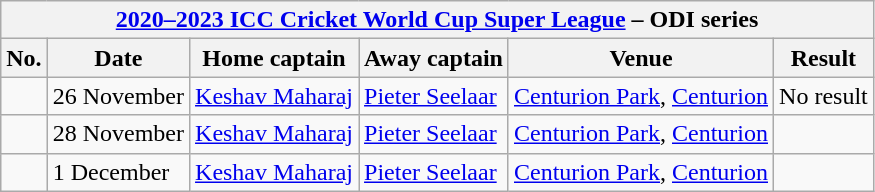<table class="wikitable">
<tr>
<th colspan="9"><a href='#'>2020–2023 ICC Cricket World Cup Super League</a> – ODI series</th>
</tr>
<tr>
<th>No.</th>
<th>Date</th>
<th>Home captain</th>
<th>Away captain</th>
<th>Venue</th>
<th>Result</th>
</tr>
<tr>
<td></td>
<td>26 November</td>
<td><a href='#'>Keshav Maharaj</a></td>
<td><a href='#'>Pieter Seelaar</a></td>
<td><a href='#'>Centurion Park</a>, <a href='#'>Centurion</a></td>
<td>No result</td>
</tr>
<tr>
<td></td>
<td>28 November</td>
<td><a href='#'>Keshav Maharaj</a></td>
<td><a href='#'>Pieter Seelaar</a></td>
<td><a href='#'>Centurion Park</a>, <a href='#'>Centurion</a></td>
<td></td>
</tr>
<tr>
<td></td>
<td>1 December</td>
<td><a href='#'>Keshav Maharaj</a></td>
<td><a href='#'>Pieter Seelaar</a></td>
<td><a href='#'>Centurion Park</a>, <a href='#'>Centurion</a></td>
<td></td>
</tr>
</table>
